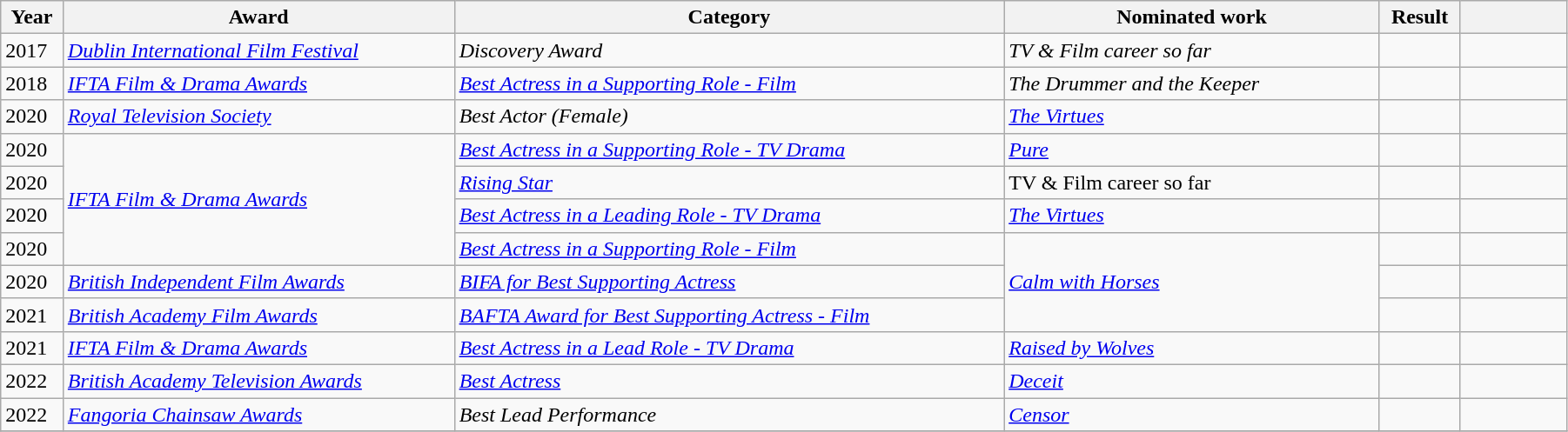<table width="95%" class="wikitable">
<tr>
<th width="10">Year</th>
<th width="240">Award</th>
<th width="340">Category</th>
<th width="230">Nominated work</th>
<th width="30">Result</th>
<th width="60"></th>
</tr>
<tr>
<td>2017</td>
<td><em><a href='#'>Dublin International Film Festival</a></em></td>
<td><em>Discovery Award</em></td>
<td><em>TV & Film career so far</em></td>
<td></td>
<td></td>
</tr>
<tr>
<td>2018</td>
<td><em><a href='#'>IFTA Film & Drama Awards</a></em></td>
<td><em><a href='#'>Best Actress in a Supporting Role - Film</a></em></td>
<td><em>The Drummer and the Keeper</em></td>
<td></td>
<td></td>
</tr>
<tr>
<td>2020</td>
<td><em><a href='#'>Royal Television Society</a></em></td>
<td><em>Best Actor (Female)</em></td>
<td><em><a href='#'>The Virtues</a></em></td>
<td></td>
<td></td>
</tr>
<tr>
<td>2020</td>
<td rowspan="4"><em><a href='#'>IFTA Film & Drama Awards</a></em></td>
<td><em><a href='#'>Best Actress in a Supporting Role - TV Drama</a></em></td>
<td><em><a href='#'>Pure</a></em></td>
<td></td>
<td></td>
</tr>
<tr>
<td>2020</td>
<td><em><a href='#'>Rising Star</a></em></td>
<td>TV & Film career so far</td>
<td></td>
<td></td>
</tr>
<tr>
<td>2020</td>
<td><em><a href='#'>Best Actress in a Leading Role - TV Drama</a></em></td>
<td><em><a href='#'>The Virtues</a></em></td>
<td></td>
<td></td>
</tr>
<tr>
<td>2020</td>
<td><em><a href='#'>Best Actress in a Supporting Role - Film</a></em></td>
<td rowspan="3"><em><a href='#'>Calm with Horses</a></em></td>
<td></td>
<td></td>
</tr>
<tr>
<td>2020</td>
<td><em><a href='#'>British Independent Film Awards</a></em></td>
<td><em><a href='#'>BIFA for Best Supporting Actress</a></em></td>
<td></td>
<td></td>
</tr>
<tr>
<td>2021</td>
<td><em><a href='#'>British Academy Film Awards</a></em></td>
<td><em><a href='#'>BAFTA Award for Best Supporting Actress - Film</a></em></td>
<td></td>
<td></td>
</tr>
<tr>
<td>2021</td>
<td><em><a href='#'>IFTA Film & Drama Awards</a></em></td>
<td><em><a href='#'>Best Actress in a Lead Role - TV Drama</a></em></td>
<td><em><a href='#'>Raised by Wolves</a></em></td>
<td></td>
<td></td>
</tr>
<tr>
<td>2022</td>
<td><em><a href='#'>British Academy Television Awards</a></em></td>
<td><em><a href='#'>Best Actress</a></em></td>
<td><em><a href='#'>Deceit</a></em></td>
<td></td>
<td></td>
</tr>
<tr>
<td>2022</td>
<td><em><a href='#'>Fangoria Chainsaw Awards</a></em></td>
<td><em>Best Lead Performance</em></td>
<td><em><a href='#'>Censor</a></em></td>
<td></td>
<td></td>
</tr>
<tr>
</tr>
</table>
